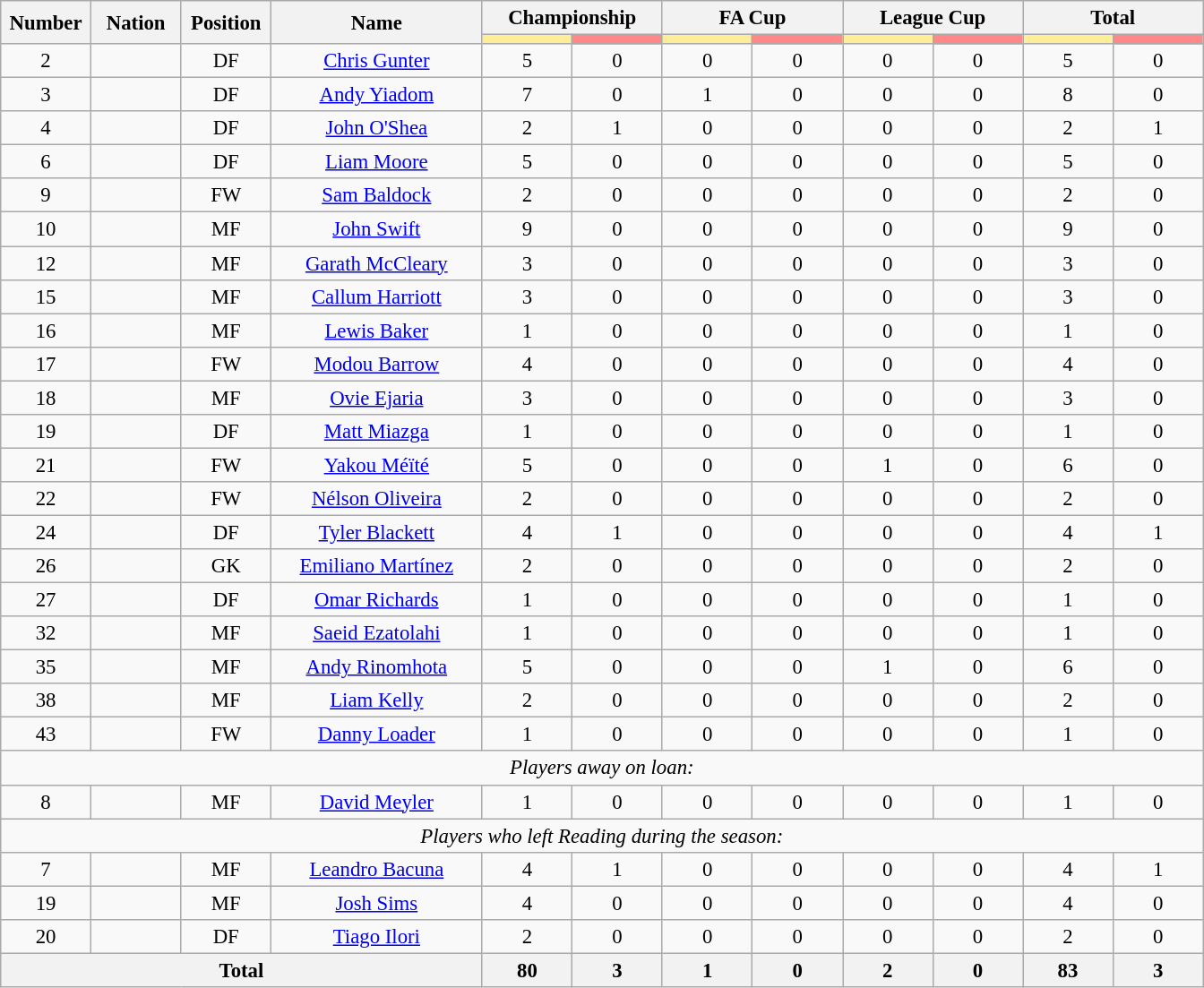<table class="wikitable" style="font-size: 95%; text-align: center;">
<tr>
<th rowspan=2 width=60>Number</th>
<th rowspan=2 width=60>Nation</th>
<th rowspan=2 width=60>Position</th>
<th rowspan=2 width=150>Name</th>
<th colspan=2>Championship</th>
<th colspan=2>FA Cup</th>
<th colspan=2>League Cup</th>
<th colspan=2>Total</th>
</tr>
<tr>
<th style="width:60px; background:#fe9;"></th>
<th style="width:60px; background:#ff8888;"></th>
<th style="width:60px; background:#fe9;"></th>
<th style="width:60px; background:#ff8888;"></th>
<th style="width:60px; background:#fe9;"></th>
<th style="width:60px; background:#ff8888;"></th>
<th style="width:60px; background:#fe9;"></th>
<th style="width:60px; background:#ff8888;"></th>
</tr>
<tr>
<td>2</td>
<td></td>
<td>DF</td>
<td><a href='#'>Chris Gunter</a></td>
<td>5</td>
<td>0</td>
<td>0</td>
<td>0</td>
<td>0</td>
<td>0</td>
<td>5</td>
<td>0</td>
</tr>
<tr>
<td>3</td>
<td></td>
<td>DF</td>
<td><a href='#'>Andy Yiadom</a></td>
<td>7</td>
<td>0</td>
<td>1</td>
<td>0</td>
<td>0</td>
<td>0</td>
<td>8</td>
<td>0</td>
</tr>
<tr>
<td>4</td>
<td></td>
<td>DF</td>
<td><a href='#'>John O'Shea</a></td>
<td>2</td>
<td>1</td>
<td>0</td>
<td>0</td>
<td>0</td>
<td>0</td>
<td>2</td>
<td>1</td>
</tr>
<tr>
<td>6</td>
<td></td>
<td>DF</td>
<td><a href='#'>Liam Moore</a></td>
<td>5</td>
<td>0</td>
<td>0</td>
<td>0</td>
<td>0</td>
<td>0</td>
<td>5</td>
<td>0</td>
</tr>
<tr>
<td>9</td>
<td></td>
<td>FW</td>
<td><a href='#'>Sam Baldock</a></td>
<td>2</td>
<td>0</td>
<td>0</td>
<td>0</td>
<td>0</td>
<td>0</td>
<td>2</td>
<td>0</td>
</tr>
<tr>
<td>10</td>
<td></td>
<td>MF</td>
<td><a href='#'>John Swift</a></td>
<td>9</td>
<td>0</td>
<td>0</td>
<td>0</td>
<td>0</td>
<td>0</td>
<td>9</td>
<td>0</td>
</tr>
<tr>
<td>12</td>
<td></td>
<td>MF</td>
<td><a href='#'>Garath McCleary</a></td>
<td>3</td>
<td>0</td>
<td>0</td>
<td>0</td>
<td>0</td>
<td>0</td>
<td>3</td>
<td>0</td>
</tr>
<tr>
<td>15</td>
<td></td>
<td>MF</td>
<td><a href='#'>Callum Harriott</a></td>
<td>3</td>
<td>0</td>
<td>0</td>
<td>0</td>
<td>0</td>
<td>0</td>
<td>3</td>
<td>0</td>
</tr>
<tr>
<td>16</td>
<td></td>
<td>MF</td>
<td><a href='#'>Lewis Baker</a></td>
<td>1</td>
<td>0</td>
<td>0</td>
<td>0</td>
<td>0</td>
<td>0</td>
<td>1</td>
<td>0</td>
</tr>
<tr>
<td>17</td>
<td></td>
<td>FW</td>
<td><a href='#'>Modou Barrow</a></td>
<td>4</td>
<td>0</td>
<td>0</td>
<td>0</td>
<td>0</td>
<td>0</td>
<td>4</td>
<td>0</td>
</tr>
<tr>
<td>18</td>
<td></td>
<td>MF</td>
<td><a href='#'>Ovie Ejaria</a></td>
<td>3</td>
<td>0</td>
<td>0</td>
<td>0</td>
<td>0</td>
<td>0</td>
<td>3</td>
<td>0</td>
</tr>
<tr>
<td>19</td>
<td></td>
<td>DF</td>
<td><a href='#'>Matt Miazga</a></td>
<td>1</td>
<td>0</td>
<td>0</td>
<td>0</td>
<td>0</td>
<td>0</td>
<td>1</td>
<td>0</td>
</tr>
<tr>
<td>21</td>
<td></td>
<td>FW</td>
<td><a href='#'>Yakou Méïté</a></td>
<td>5</td>
<td>0</td>
<td>0</td>
<td>0</td>
<td>1</td>
<td>0</td>
<td>6</td>
<td>0</td>
</tr>
<tr>
<td>22</td>
<td></td>
<td>FW</td>
<td><a href='#'>Nélson Oliveira</a></td>
<td>2</td>
<td>0</td>
<td>0</td>
<td>0</td>
<td>0</td>
<td>0</td>
<td>2</td>
<td>0</td>
</tr>
<tr>
<td>24</td>
<td></td>
<td>DF</td>
<td><a href='#'>Tyler Blackett</a></td>
<td>4</td>
<td>1</td>
<td>0</td>
<td>0</td>
<td>0</td>
<td>0</td>
<td>4</td>
<td>1</td>
</tr>
<tr>
<td>26</td>
<td></td>
<td>GK</td>
<td><a href='#'>Emiliano Martínez</a></td>
<td>2</td>
<td>0</td>
<td>0</td>
<td>0</td>
<td>0</td>
<td>0</td>
<td>2</td>
<td>0</td>
</tr>
<tr>
<td>27</td>
<td></td>
<td>DF</td>
<td><a href='#'>Omar Richards</a></td>
<td>1</td>
<td>0</td>
<td>0</td>
<td>0</td>
<td>0</td>
<td>0</td>
<td>1</td>
<td>0</td>
</tr>
<tr>
<td>32</td>
<td></td>
<td>MF</td>
<td><a href='#'>Saeid Ezatolahi</a></td>
<td>1</td>
<td>0</td>
<td>0</td>
<td>0</td>
<td>0</td>
<td>0</td>
<td>1</td>
<td>0</td>
</tr>
<tr>
<td>35</td>
<td></td>
<td>MF</td>
<td><a href='#'>Andy Rinomhota</a></td>
<td>5</td>
<td>0</td>
<td>0</td>
<td>0</td>
<td>1</td>
<td>0</td>
<td>6</td>
<td>0</td>
</tr>
<tr>
<td>38</td>
<td></td>
<td>MF</td>
<td><a href='#'>Liam Kelly</a></td>
<td>2</td>
<td>0</td>
<td>0</td>
<td>0</td>
<td>0</td>
<td>0</td>
<td>2</td>
<td>0</td>
</tr>
<tr>
<td>43</td>
<td></td>
<td>FW</td>
<td><a href='#'>Danny Loader</a></td>
<td>1</td>
<td>0</td>
<td>0</td>
<td>0</td>
<td>0</td>
<td>0</td>
<td>1</td>
<td>0</td>
</tr>
<tr>
<td colspan="13"><em>Players away on loan:</em></td>
</tr>
<tr>
<td>8</td>
<td></td>
<td>MF</td>
<td><a href='#'>David Meyler</a></td>
<td>1</td>
<td>0</td>
<td>0</td>
<td>0</td>
<td>0</td>
<td>0</td>
<td>1</td>
<td>0</td>
</tr>
<tr>
<td colspan="13"><em>Players who left Reading during the season:</em></td>
</tr>
<tr>
<td>7</td>
<td></td>
<td>MF</td>
<td><a href='#'>Leandro Bacuna</a></td>
<td>4</td>
<td>1</td>
<td>0</td>
<td>0</td>
<td>0</td>
<td>0</td>
<td>4</td>
<td>1</td>
</tr>
<tr>
<td>19</td>
<td></td>
<td>MF</td>
<td><a href='#'>Josh Sims</a></td>
<td>4</td>
<td>0</td>
<td>0</td>
<td>0</td>
<td>0</td>
<td>0</td>
<td>4</td>
<td>0</td>
</tr>
<tr>
<td>20</td>
<td></td>
<td>DF</td>
<td><a href='#'>Tiago Ilori</a></td>
<td>2</td>
<td>0</td>
<td>0</td>
<td>0</td>
<td>0</td>
<td>0</td>
<td>2</td>
<td>0</td>
</tr>
<tr>
<th colspan=4>Total</th>
<th>80</th>
<th>3</th>
<th>1</th>
<th>0</th>
<th>2</th>
<th>0</th>
<th>83</th>
<th>3</th>
</tr>
</table>
